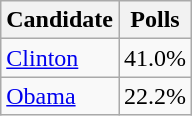<table class="wikitable sortable floatright">
<tr>
<th>Candidate</th>
<th>Polls</th>
</tr>
<tr>
<td><a href='#'>Clinton</a></td>
<td>41.0%</td>
</tr>
<tr>
<td><a href='#'>Obama</a></td>
<td>22.2%</td>
</tr>
</table>
